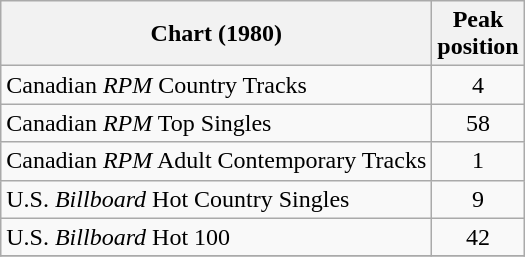<table class="wikitable sortable">
<tr>
<th align="left">Chart (1980)</th>
<th align="center">Peak<br>position</th>
</tr>
<tr>
<td align="left">Canadian <em>RPM</em> Country Tracks</td>
<td align="center">4</td>
</tr>
<tr>
<td align="left">Canadian <em>RPM</em> Top Singles</td>
<td align="center">58</td>
</tr>
<tr>
<td align="left">Canadian <em>RPM</em> Adult Contemporary Tracks</td>
<td align="center">1</td>
</tr>
<tr>
<td align="left">U.S. <em>Billboard</em> Hot Country Singles</td>
<td align="center">9</td>
</tr>
<tr>
<td align="left">U.S. <em>Billboard</em> Hot 100</td>
<td align="center">42</td>
</tr>
<tr>
</tr>
</table>
